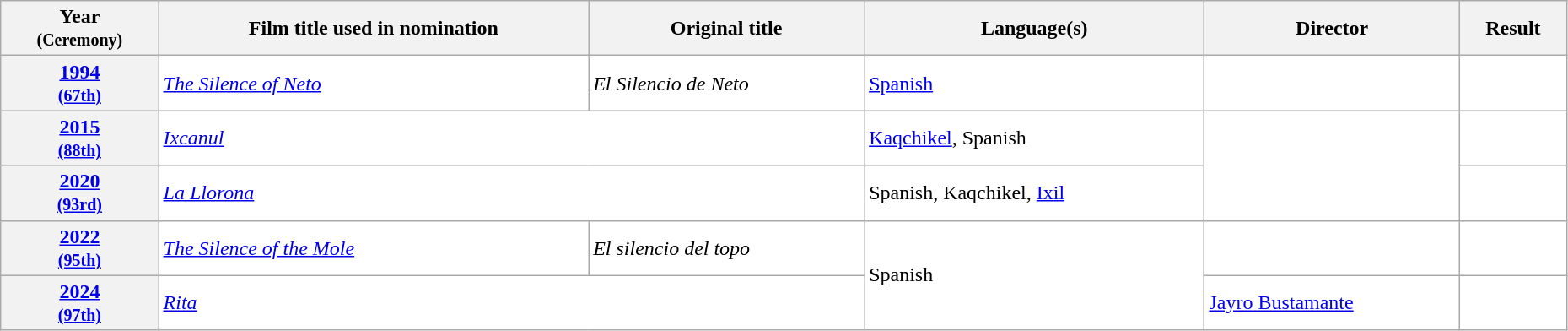<table class="wikitable sortable" width="98%" style="background:#ffffff;">
<tr>
<th>Year<br><small>(Ceremony)</small></th>
<th>Film title used in nomination</th>
<th>Original title</th>
<th>Language(s)</th>
<th>Director</th>
<th>Result</th>
</tr>
<tr>
<th align="center"><a href='#'>1994</a><br><small><a href='#'>(67th)</a></small></th>
<td><em><a href='#'>The Silence of Neto</a></em></td>
<td><em>El Silencio de Neto</em></td>
<td><a href='#'>Spanish</a></td>
<td></td>
<td></td>
</tr>
<tr>
<th align="center"><a href='#'>2015</a><br><small><a href='#'>(88th)</a></small></th>
<td colspan="2"><em><a href='#'>Ixcanul</a></em></td>
<td><a href='#'>Kaqchikel</a>, Spanish</td>
<td rowspan="2"></td>
<td></td>
</tr>
<tr>
<th align="center"><a href='#'>2020</a><br><small><a href='#'>(93rd)</a></small></th>
<td colspan="2"><em><a href='#'>La Llorona</a></em></td>
<td>Spanish, Kaqchikel, <a href='#'>Ixil</a></td>
<td></td>
</tr>
<tr>
<th align="center"><a href='#'>2022</a><br><small><a href='#'>(95th)</a></small></th>
<td><em><a href='#'>The Silence of the Mole</a></em></td>
<td><em>El silencio del topo</em></td>
<td rowspan="2">Spanish</td>
<td></td>
<td></td>
</tr>
<tr>
<th><a href='#'>2024</a><br><small><a href='#'>(97th)</a></small></th>
<td colspan="2"><a href='#'><em>Rita</em></a></td>
<td><a href='#'>Jayro Bustamante</a></td>
<td></td>
</tr>
</table>
